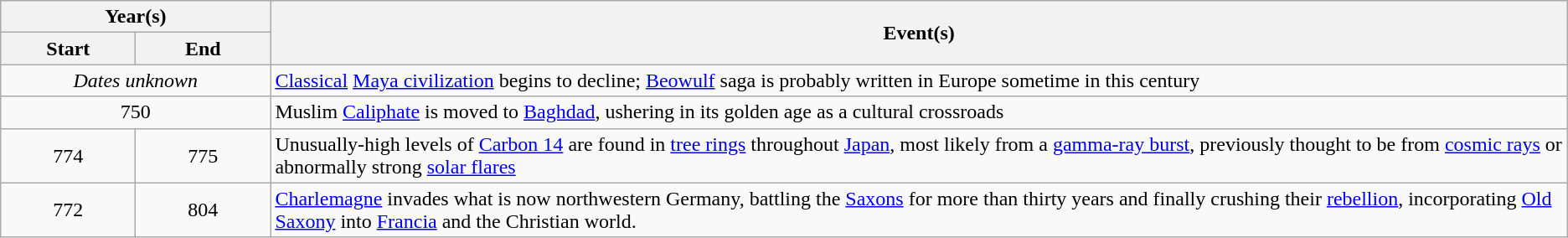<table class="wikitable">
<tr>
<th colspan="2">Year(s)</th>
<th rowspan="2">Event(s)</th>
</tr>
<tr>
<th style="width:100px;">Start</th>
<th style="width:100px;">End</th>
</tr>
<tr>
<td colspan="2" style="text-align:center;"><em>Dates unknown</em></td>
<td><a href='#'>Classical</a> <a href='#'>Maya civilization</a> begins to decline; <a href='#'>Beowulf</a> saga is probably written in Europe sometime in this century</td>
</tr>
<tr>
<td colspan="2" style="text-align:center;">750</td>
<td>Muslim <a href='#'>Caliphate</a> is moved to <a href='#'>Baghdad</a>, ushering in its golden age as a cultural crossroads</td>
</tr>
<tr>
<td style="text-align:center;">774</td>
<td style="text-align:center;">775</td>
<td>Unusually-high levels of <a href='#'>Carbon 14</a> are found in <a href='#'>tree rings</a> throughout <a href='#'>Japan</a>, most likely from a <a href='#'>gamma-ray burst</a>, previously thought to be from <a href='#'>cosmic rays</a> or abnormally strong <a href='#'>solar flares</a></td>
</tr>
<tr>
<td style="text-align:center;">772</td>
<td style="text-align:center;">804</td>
<td><a href='#'>Charlemagne</a> invades what is now northwestern Germany, battling the <a href='#'>Saxons</a> for more than thirty years and finally crushing their <a href='#'>rebellion</a>, incorporating <a href='#'>Old Saxony</a> into <a href='#'>Francia</a> and the Christian world.</td>
</tr>
</table>
